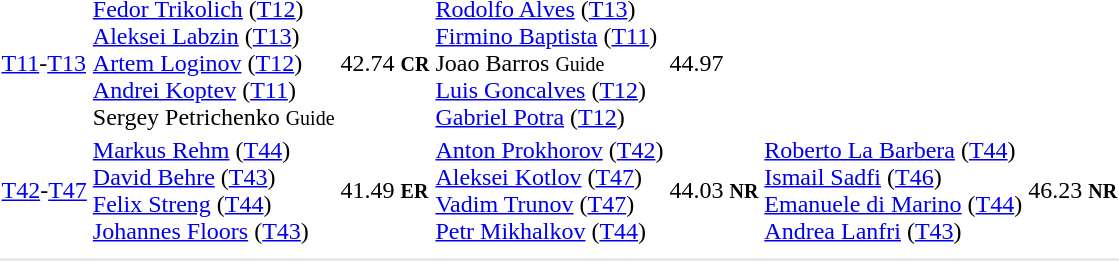<table>
<tr>
<td><a href='#'>T11</a>-<a href='#'>T13</a></td>
<td><a href='#'>Fedor Trikolich</a> (<a href='#'>T12</a>)<br><a href='#'>Aleksei Labzin</a> (<a href='#'>T13</a>)<br><a href='#'>Artem Loginov</a> (<a href='#'>T12</a>)<br><a href='#'>Andrei Koptev</a> (<a href='#'>T11</a>) <br>Sergey Petrichenko <small>Guide</small><br></td>
<td>42.74 <small><strong>CR</strong></small></td>
<td><a href='#'>Rodolfo Alves</a> (<a href='#'>T13</a>)<br><a href='#'>Firmino Baptista</a> (<a href='#'>T11</a>)<br>Joao Barros <small>Guide</small><br><a href='#'>Luis Goncalves</a> (<a href='#'>T12</a>)<br><a href='#'>Gabriel Potra</a> (<a href='#'>T12</a>)<br></td>
<td>44.97</td>
<td></td>
<td></td>
</tr>
<tr>
<td><a href='#'>T42</a>-<a href='#'>T47</a></td>
<td><a href='#'>Markus Rehm</a> (<a href='#'>T44</a>)<br><a href='#'>David Behre</a> (<a href='#'>T43</a>)<br><a href='#'>Felix Streng</a> (<a href='#'>T44</a>)<br><a href='#'>Johannes Floors</a> (<a href='#'>T43</a>) <br></td>
<td>41.49 <small><strong>ER</strong></small></td>
<td><a href='#'>Anton Prokhorov</a> (<a href='#'>T42</a>)<br><a href='#'>Aleksei Kotlov</a> (<a href='#'>T47</a>)<br><a href='#'>Vadim Trunov</a> (<a href='#'>T47</a>)<br><a href='#'>Petr Mikhalkov</a> (<a href='#'>T44</a>)<br></td>
<td>44.03 <small><strong>NR</strong></small></td>
<td><a href='#'>Roberto La Barbera</a> (<a href='#'>T44</a>)<br><a href='#'>Ismail Sadfi</a> (<a href='#'>T46</a>)<br><a href='#'>Emanuele di Marino</a> (<a href='#'>T44</a>)<br><a href='#'>Andrea Lanfri</a> (<a href='#'>T43</a>)<br></td>
<td>46.23 <small><strong>NR</strong></small></td>
</tr>
<tr>
<td colspan=7></td>
</tr>
<tr>
</tr>
<tr bgcolor= e8e8e8>
<td colspan=7></td>
</tr>
</table>
